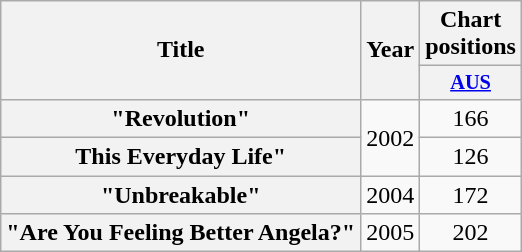<table class="wikitable plainrowheaders" style="text-align:center;">
<tr>
<th rowspan="2">Title</th>
<th rowspan="2">Year</th>
<th colspan="1">Chart positions</th>
</tr>
<tr>
<th scope="col" style="width:3em;font-size:85%;"><a href='#'>AUS</a><br></th>
</tr>
<tr>
<th scope="row">"Revolution"</th>
<td rowspan="2">2002</td>
<td>166</td>
</tr>
<tr>
<th scope="row">This Everyday Life"</th>
<td>126</td>
</tr>
<tr>
<th scope="row">"Unbreakable"</th>
<td rowspan="1">2004</td>
<td>172</td>
</tr>
<tr>
<th scope="row">"Are You Feeling Better Angela?"</th>
<td rowspan="1">2005</td>
<td>202</td>
</tr>
</table>
